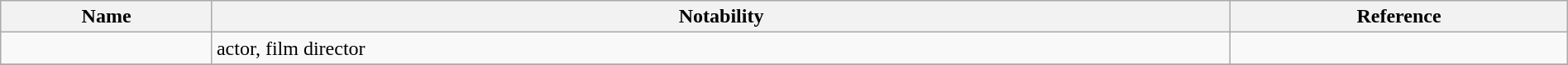<table class="wikitable sortable" style="width:100%">
<tr>
<th style="width:*;">Name</th>
<th style="width:65%;" class="unsortable">Notability</th>
<th style="width:*;" class="unsortable">Reference</th>
</tr>
<tr>
<td></td>
<td>actor, film director</td>
<td style="text-align:center;"></td>
</tr>
<tr>
</tr>
</table>
